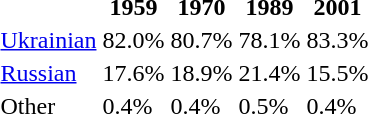<table class="standard sortable">
<tr>
<th></th>
<th>1959</th>
<th>1970</th>
<th>1989</th>
<th>2001</th>
</tr>
<tr>
<td><a href='#'>Ukrainian</a></td>
<td>82.0%</td>
<td>80.7%</td>
<td>78.1%</td>
<td>83.3%</td>
</tr>
<tr>
<td><a href='#'>Russian</a></td>
<td>17.6%</td>
<td>18.9%</td>
<td>21.4%</td>
<td>15.5%</td>
</tr>
<tr>
<td>Other</td>
<td>0.4%</td>
<td>0.4%</td>
<td>0.5%</td>
<td>0.4%</td>
</tr>
</table>
